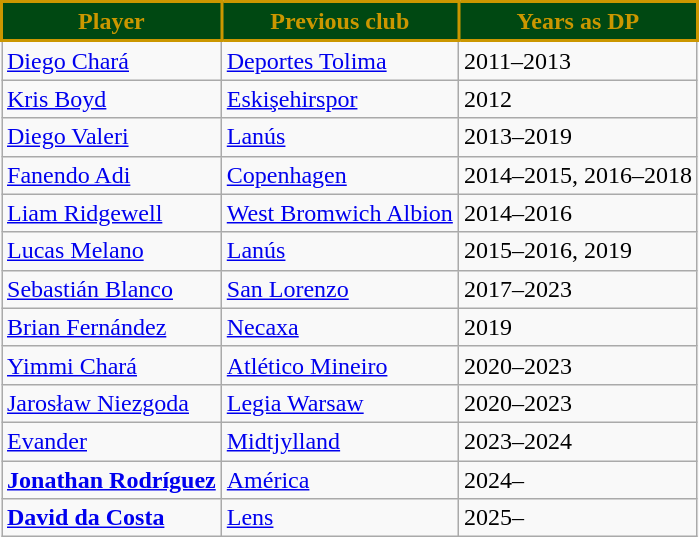<table class="wikitable" style="text-align:center">
<tr>
<th style="background:#004812; color:#CB9700; border:2px solid #CB9700;">Player</th>
<th style="background:#004812; color:#CB9700; border:2px solid #CB9700;">Previous club</th>
<th style="background:#004812; color:#CB9700; border:2px solid #CB9700;">Years as DP</th>
</tr>
<tr>
<td align=left> <a href='#'>Diego Chará</a></td>
<td align=left> <a href='#'>Deportes Tolima</a></td>
<td align=left>2011–2013</td>
</tr>
<tr>
<td align=left> <a href='#'>Kris Boyd</a></td>
<td align=left> <a href='#'>Eskişehirspor</a></td>
<td align=left>2012</td>
</tr>
<tr>
<td align=left> <a href='#'>Diego Valeri</a></td>
<td align=left> <a href='#'>Lanús</a></td>
<td align=left>2013–2019</td>
</tr>
<tr>
<td align=left> <a href='#'>Fanendo Adi</a></td>
<td align=left> <a href='#'>Copenhagen</a></td>
<td align=left>2014–2015, 2016–2018</td>
</tr>
<tr>
<td align=left> <a href='#'>Liam Ridgewell</a></td>
<td align=left> <a href='#'>West Bromwich Albion</a></td>
<td align=left>2014–2016</td>
</tr>
<tr>
<td align=left> <a href='#'>Lucas Melano</a></td>
<td align=left> <a href='#'>Lanús</a></td>
<td align=left>2015–2016, 2019</td>
</tr>
<tr>
<td align=left> <a href='#'>Sebastián Blanco</a></td>
<td align=left> <a href='#'>San Lorenzo</a></td>
<td align=left>2017–2023</td>
</tr>
<tr>
<td align=left> <a href='#'>Brian Fernández</a></td>
<td align=left> <a href='#'>Necaxa</a></td>
<td align=left>2019</td>
</tr>
<tr>
<td align=left> <a href='#'>Yimmi Chará</a></td>
<td align=left> <a href='#'>Atlético Mineiro</a></td>
<td align=left>2020–2023</td>
</tr>
<tr>
<td align=left> <a href='#'>Jarosław Niezgoda</a></td>
<td align=left> <a href='#'>Legia Warsaw</a></td>
<td align=left>2020–2023</td>
</tr>
<tr>
<td align=left> <a href='#'>Evander</a></td>
<td align=left> <a href='#'>Midtjylland</a></td>
<td align=left>2023–2024</td>
</tr>
<tr>
<td align=left> <strong><a href='#'>Jonathan Rodríguez</a></strong></td>
<td align=left> <a href='#'>América</a></td>
<td align=left>2024–</td>
</tr>
<tr>
<td align=left> <strong><a href='#'>David da Costa</a></strong></td>
<td align=left> <a href='#'>Lens</a></td>
<td align=left>2025–</td>
</tr>
</table>
